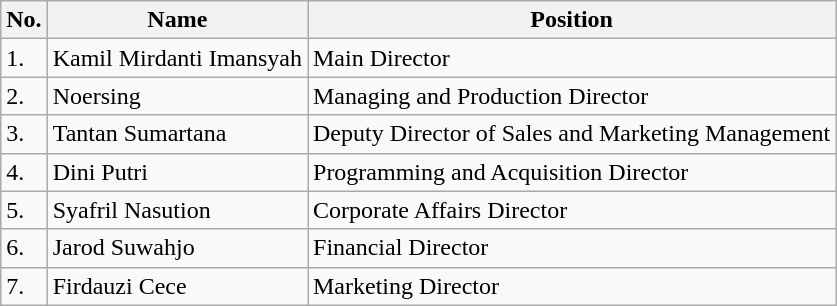<table class="wikitable">
<tr>
<th>No.</th>
<th>Name</th>
<th>Position</th>
</tr>
<tr>
<td>1.</td>
<td>Kamil Mirdanti Imansyah</td>
<td>Main Director</td>
</tr>
<tr>
<td>2.</td>
<td>Noersing</td>
<td>Managing and Production Director</td>
</tr>
<tr>
<td>3.</td>
<td>Tantan Sumartana</td>
<td>Deputy Director of Sales and Marketing Management</td>
</tr>
<tr>
<td>4.</td>
<td>Dini Putri</td>
<td>Programming and Acquisition Director</td>
</tr>
<tr>
<td>5.</td>
<td>Syafril Nasution</td>
<td>Corporate Affairs Director</td>
</tr>
<tr>
<td>6.</td>
<td>Jarod Suwahjo</td>
<td>Financial Director</td>
</tr>
<tr>
<td>7.</td>
<td>Firdauzi Cece</td>
<td>Marketing Director</td>
</tr>
</table>
